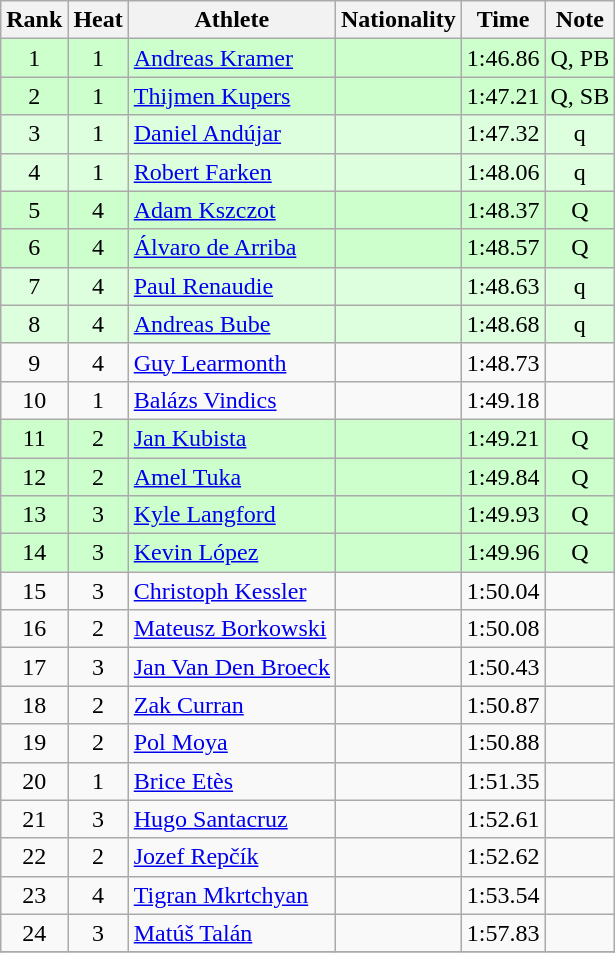<table class="wikitable sortable" style="text-align:center">
<tr>
<th>Rank</th>
<th>Heat</th>
<th>Athlete</th>
<th>Nationality</th>
<th>Time</th>
<th>Note</th>
</tr>
<tr bgcolor=ccffcc>
<td>1</td>
<td>1</td>
<td align=left><a href='#'>Andreas Kramer</a></td>
<td align=left></td>
<td>1:46.86</td>
<td>Q, PB</td>
</tr>
<tr bgcolor=ccffcc>
<td>2</td>
<td>1</td>
<td align=left><a href='#'>Thijmen Kupers</a></td>
<td align=left></td>
<td>1:47.21</td>
<td>Q, SB</td>
</tr>
<tr bgcolor=ddffdd>
<td>3</td>
<td>1</td>
<td align=left><a href='#'>Daniel Andújar</a></td>
<td align=left></td>
<td>1:47.32</td>
<td>q</td>
</tr>
<tr bgcolor=ddffdd>
<td>4</td>
<td>1</td>
<td align=left><a href='#'>Robert Farken</a></td>
<td align=left></td>
<td>1:48.06</td>
<td>q</td>
</tr>
<tr bgcolor=ccffcc>
<td>5</td>
<td>4</td>
<td align=left><a href='#'>Adam Kszczot</a></td>
<td align=left></td>
<td>1:48.37</td>
<td>Q</td>
</tr>
<tr bgcolor=ccffcc>
<td>6</td>
<td>4</td>
<td align=left><a href='#'>Álvaro de Arriba</a></td>
<td align=left></td>
<td>1:48.57</td>
<td>Q</td>
</tr>
<tr bgcolor=ddffdd>
<td>7</td>
<td>4</td>
<td align=left><a href='#'>Paul Renaudie</a></td>
<td align=left></td>
<td>1:48.63</td>
<td>q</td>
</tr>
<tr bgcolor=ddffdd>
<td>8</td>
<td>4</td>
<td align=left><a href='#'>Andreas Bube</a></td>
<td align=left></td>
<td>1:48.68</td>
<td>q</td>
</tr>
<tr>
<td>9</td>
<td>4</td>
<td align=left><a href='#'>Guy Learmonth</a></td>
<td align=left></td>
<td>1:48.73</td>
<td></td>
</tr>
<tr>
<td>10</td>
<td>1</td>
<td align=left><a href='#'>Balázs Vindics</a></td>
<td align=left></td>
<td>1:49.18</td>
<td></td>
</tr>
<tr bgcolor=ccffcc>
<td>11</td>
<td>2</td>
<td align=left><a href='#'>Jan Kubista</a></td>
<td align=left></td>
<td>1:49.21</td>
<td>Q</td>
</tr>
<tr bgcolor=ccffcc>
<td>12</td>
<td>2</td>
<td align=left><a href='#'>Amel Tuka</a></td>
<td align=left></td>
<td>1:49.84</td>
<td>Q</td>
</tr>
<tr bgcolor=ccffcc>
<td>13</td>
<td>3</td>
<td align=left><a href='#'>Kyle Langford</a></td>
<td align=left></td>
<td>1:49.93</td>
<td>Q</td>
</tr>
<tr bgcolor=ccffcc>
<td>14</td>
<td>3</td>
<td align=left><a href='#'>Kevin López</a></td>
<td align=left></td>
<td>1:49.96</td>
<td>Q</td>
</tr>
<tr>
<td>15</td>
<td>3</td>
<td align=left><a href='#'>Christoph Kessler</a></td>
<td align=left></td>
<td>1:50.04</td>
<td></td>
</tr>
<tr>
<td>16</td>
<td>2</td>
<td align=left><a href='#'>Mateusz Borkowski</a></td>
<td align=left></td>
<td>1:50.08</td>
<td></td>
</tr>
<tr>
<td>17</td>
<td>3</td>
<td align=left><a href='#'>Jan Van Den Broeck</a></td>
<td align=left></td>
<td>1:50.43</td>
<td></td>
</tr>
<tr>
<td>18</td>
<td>2</td>
<td align=left><a href='#'>Zak Curran</a></td>
<td align=left></td>
<td>1:50.87</td>
<td></td>
</tr>
<tr>
<td>19</td>
<td>2</td>
<td align=left><a href='#'>Pol Moya</a></td>
<td align=left></td>
<td>1:50.88</td>
<td></td>
</tr>
<tr>
<td>20</td>
<td>1</td>
<td align=left><a href='#'>Brice Etès</a></td>
<td align=left></td>
<td>1:51.35</td>
<td></td>
</tr>
<tr>
<td>21</td>
<td>3</td>
<td align=left><a href='#'>Hugo Santacruz</a></td>
<td align=left></td>
<td>1:52.61</td>
<td></td>
</tr>
<tr>
<td>22</td>
<td>2</td>
<td align=left><a href='#'>Jozef Repčík</a></td>
<td align=left></td>
<td>1:52.62</td>
<td></td>
</tr>
<tr>
<td>23</td>
<td>4</td>
<td align=left><a href='#'>Tigran Mkrtchyan</a></td>
<td align=left></td>
<td>1:53.54</td>
<td></td>
</tr>
<tr>
<td>24</td>
<td>3</td>
<td align=left><a href='#'>Matúš Talán</a></td>
<td align=left></td>
<td>1:57.83</td>
<td></td>
</tr>
<tr>
</tr>
</table>
